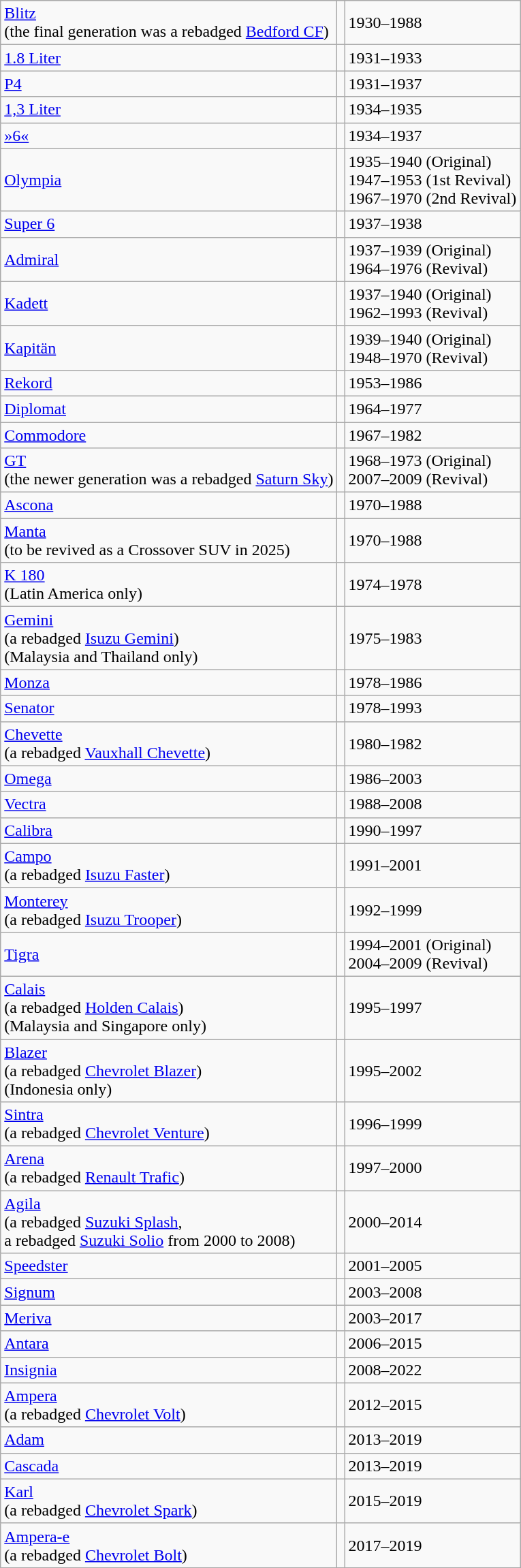<table class="wikitable">
<tr>
<td><a href='#'>Blitz</a><br>(the final generation was a rebadged <a href='#'>Bedford CF</a>)</td>
<td></td>
<td>1930–1988</td>
</tr>
<tr>
<td><a href='#'>1.8 Liter</a></td>
<td></td>
<td>1931–1933</td>
</tr>
<tr>
<td><a href='#'>P4</a></td>
<td></td>
<td>1931–1937</td>
</tr>
<tr>
<td><a href='#'>1,3 Liter</a></td>
<td></td>
<td>1934–1935</td>
</tr>
<tr>
<td><a href='#'>»6«</a></td>
<td></td>
<td>1934–1937</td>
</tr>
<tr>
<td><a href='#'>Olympia</a></td>
<td></td>
<td>1935–1940 (Original)<br>1947–1953 (1st Revival)<br>1967–1970 (2nd Revival)</td>
</tr>
<tr>
<td><a href='#'>Super 6</a></td>
<td></td>
<td>1937–1938</td>
</tr>
<tr>
<td><a href='#'>Admiral</a></td>
<td></td>
<td>1937–1939 (Original)<br>1964–1976 (Revival)</td>
</tr>
<tr>
<td><a href='#'>Kadett</a></td>
<td></td>
<td>1937–1940 (Original)<br>1962–1993 (Revival)</td>
</tr>
<tr>
<td><a href='#'>Kapitän</a></td>
<td></td>
<td>1939–1940 (Original)<br>1948–1970 (Revival)</td>
</tr>
<tr>
<td><a href='#'>Rekord</a></td>
<td></td>
<td>1953–1986</td>
</tr>
<tr>
<td><a href='#'>Diplomat</a></td>
<td></td>
<td>1964–1977</td>
</tr>
<tr>
<td><a href='#'>Commodore</a></td>
<td></td>
<td>1967–1982</td>
</tr>
<tr>
<td><a href='#'>GT</a><br>(the newer generation was a rebadged <a href='#'>Saturn Sky</a>)</td>
<td></td>
<td>1968–1973 (Original)<br>2007–2009 (Revival)</td>
</tr>
<tr>
<td><a href='#'>Ascona</a></td>
<td></td>
<td>1970–1988</td>
</tr>
<tr>
<td><a href='#'>Manta</a><br>(to be revived as a Crossover SUV in 2025)</td>
<td></td>
<td>1970–1988</td>
</tr>
<tr>
<td><a href='#'>K 180</a><br>(Latin America only)</td>
<td></td>
<td>1974–1978</td>
</tr>
<tr>
<td><a href='#'>Gemini</a><br>(a rebadged <a href='#'>Isuzu Gemini</a>)<br>(Malaysia and Thailand only)</td>
<td></td>
<td>1975–1983</td>
</tr>
<tr>
<td><a href='#'>Monza</a></td>
<td></td>
<td>1978–1986</td>
</tr>
<tr>
<td><a href='#'>Senator</a></td>
<td></td>
<td>1978–1993</td>
</tr>
<tr>
<td><a href='#'>Chevette</a><br>(a rebadged <a href='#'>Vauxhall Chevette</a>)</td>
<td></td>
<td>1980–1982</td>
</tr>
<tr>
<td><a href='#'>Omega</a></td>
<td></td>
<td>1986–2003</td>
</tr>
<tr>
<td><a href='#'>Vectra</a></td>
<td></td>
<td>1988–2008</td>
</tr>
<tr>
<td><a href='#'>Calibra</a></td>
<td></td>
<td>1990–1997</td>
</tr>
<tr>
<td><a href='#'>Campo</a><br>(a rebadged <a href='#'>Isuzu Faster</a>)</td>
<td></td>
<td>1991–2001</td>
</tr>
<tr>
<td><a href='#'>Monterey</a><br>(a rebadged <a href='#'>Isuzu Trooper</a>)</td>
<td></td>
<td>1992–1999</td>
</tr>
<tr>
<td><a href='#'>Tigra</a></td>
<td></td>
<td>1994–2001 (Original)<br>2004–2009 (Revival)</td>
</tr>
<tr>
<td><a href='#'>Calais</a><br>(a rebadged <a href='#'>Holden Calais</a>)<br>(Malaysia and Singapore only)</td>
<td></td>
<td>1995–1997</td>
</tr>
<tr>
<td><a href='#'>Blazer</a><br>(a rebadged <a href='#'>Chevrolet Blazer</a>)<br>(Indonesia only)</td>
<td></td>
<td>1995–2002</td>
</tr>
<tr>
<td><a href='#'>Sintra</a><br>(a rebadged <a href='#'>Chevrolet Venture</a>)</td>
<td></td>
<td>1996–1999</td>
</tr>
<tr>
<td><a href='#'>Arena</a><br>(a rebadged <a href='#'>Renault Trafic</a>)</td>
<td></td>
<td>1997–2000</td>
</tr>
<tr>
<td><a href='#'>Agila</a><br>(a rebadged <a href='#'>Suzuki Splash</a>,<br> a rebadged <a href='#'>Suzuki Solio</a> from 2000 to 2008)</td>
<td></td>
<td>2000–2014</td>
</tr>
<tr>
<td><a href='#'>Speedster</a></td>
<td></td>
<td>2001–2005</td>
</tr>
<tr>
<td><a href='#'>Signum</a></td>
<td></td>
<td>2003–2008</td>
</tr>
<tr>
<td><a href='#'>Meriva</a></td>
<td></td>
<td>2003–2017</td>
</tr>
<tr>
<td><a href='#'>Antara</a></td>
<td></td>
<td>2006–2015</td>
</tr>
<tr>
<td><a href='#'>Insignia</a></td>
<td></td>
<td>2008–2022</td>
</tr>
<tr>
<td><a href='#'>Ampera</a><br>(a rebadged <a href='#'>Chevrolet Volt</a>)</td>
<td></td>
<td>2012–2015</td>
</tr>
<tr>
<td><a href='#'>Adam</a></td>
<td></td>
<td>2013–2019</td>
</tr>
<tr>
<td><a href='#'>Cascada</a></td>
<td></td>
<td>2013–2019</td>
</tr>
<tr>
<td><a href='#'>Karl</a><br>(a rebadged <a href='#'>Chevrolet Spark</a>)</td>
<td></td>
<td>2015–2019</td>
</tr>
<tr>
<td><a href='#'>Ampera-e</a><br>(a rebadged <a href='#'>Chevrolet Bolt</a>)</td>
<td></td>
<td>2017–2019</td>
</tr>
</table>
